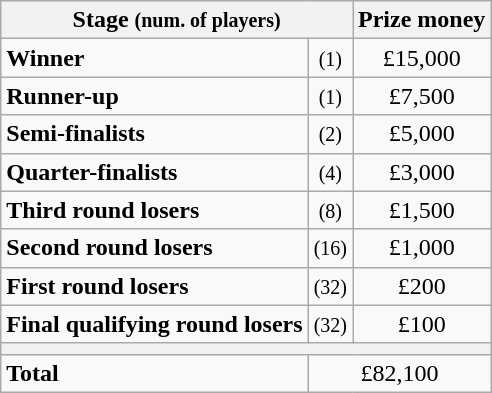<table class="wikitable">
<tr>
<th colspan=2>Stage <small>(num. of players)</small></th>
<th>Prize money</th>
</tr>
<tr>
<td><strong>Winner</strong></td>
<td align=center><small>(1)</small></td>
<td align=center>£15,000</td>
</tr>
<tr>
<td><strong>Runner-up</strong></td>
<td align=center><small>(1)</small></td>
<td align=center>£7,500</td>
</tr>
<tr>
<td><strong>Semi-finalists</strong></td>
<td align=center><small>(2)</small></td>
<td align=center>£5,000</td>
</tr>
<tr>
<td><strong>Quarter-finalists</strong></td>
<td align=center><small>(4)</small></td>
<td align=center>£3,000</td>
</tr>
<tr>
<td><strong>Third round losers</strong></td>
<td align=center><small>(8)</small></td>
<td align=center>£1,500</td>
</tr>
<tr>
<td><strong>Second round losers</strong></td>
<td align=center><small>(16)</small></td>
<td align=center>£1,000</td>
</tr>
<tr>
<td><strong>First round losers</strong></td>
<td align=center><small>(32)</small></td>
<td align=center>£200</td>
</tr>
<tr>
<td><strong>Final qualifying round losers</strong></td>
<td align=center><small>(32)</small></td>
<td align=center>£100</td>
</tr>
<tr>
<th colspan=3></th>
</tr>
<tr>
<td><strong>Total</strong></td>
<td align=center colspan=2>£82,100</td>
</tr>
</table>
